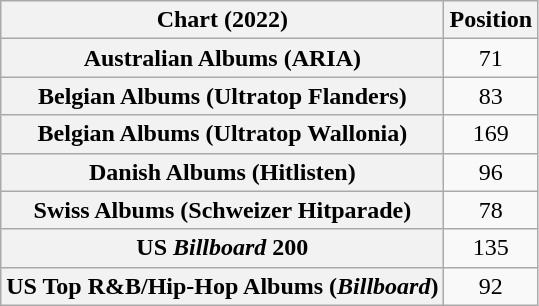<table class="wikitable sortable plainrowheaders" style="text-align:center">
<tr>
<th scope="col">Chart (2022)</th>
<th scope="col">Position</th>
</tr>
<tr>
<th scope="row">Australian Albums (ARIA)</th>
<td>71</td>
</tr>
<tr>
<th scope="row">Belgian Albums (Ultratop Flanders)</th>
<td>83</td>
</tr>
<tr>
<th scope="row">Belgian Albums (Ultratop Wallonia)</th>
<td>169</td>
</tr>
<tr>
<th scope="row">Danish Albums (Hitlisten)</th>
<td>96</td>
</tr>
<tr>
<th scope="row">Swiss Albums (Schweizer Hitparade)</th>
<td>78</td>
</tr>
<tr>
<th scope="row">US <em>Billboard</em> 200</th>
<td>135</td>
</tr>
<tr>
<th scope="row">US Top R&B/Hip-Hop Albums (<em>Billboard</em>)</th>
<td>92</td>
</tr>
</table>
